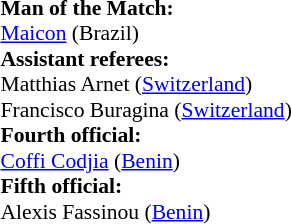<table width=50% style="font-size: 90%">
<tr>
<td><br><strong>Man of the Match:</strong>
<br><a href='#'>Maicon</a> (Brazil)<br><strong>Assistant referees:</strong>
<br>Matthias Arnet (<a href='#'>Switzerland</a>)
<br>Francisco Buragina (<a href='#'>Switzerland</a>)
<br><strong>Fourth official:</strong>
<br><a href='#'>Coffi Codjia</a> (<a href='#'>Benin</a>)
<br><strong>Fifth official:</strong>
<br>Alexis Fassinou (<a href='#'>Benin</a>)</td>
</tr>
</table>
